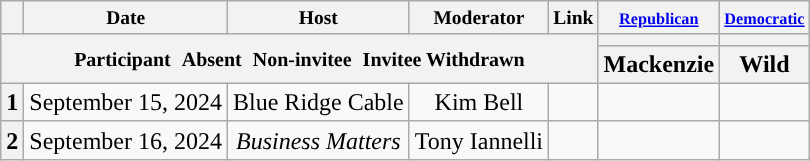<table class="wikitable" style="text-align:center;">
<tr style="font-size:small;">
<th scope="col"></th>
<th scope="col">Date</th>
<th scope="col">Host</th>
<th scope="col">Moderator</th>
<th scope="col">Link</th>
<th scope="col"><small><a href='#'>Republican</a></small></th>
<th scope="col"><small><a href='#'>Democratic</a></small></th>
</tr>
<tr>
<th colspan="5" rowspan="2"> <small>Participant </small>  <small>Absent </small>  <small>Non-invitee </small>  <small>Invitee  Withdrawn</small></th>
<th scope="col" style="background:"></th>
<th scope="col" style="background:"></th>
</tr>
<tr>
<th scope="col">Mackenzie</th>
<th scope="col">Wild</th>
</tr>
<tr>
<th scope="row">1</th>
<td style="white-space:nowrap;">September 15, 2024</td>
<td style="white-space:nowrap;">Blue Ridge Cable</td>
<td style="white-space:nowrap;">Kim Bell</td>
<td style="white-space:nowrap;"></td>
<td></td>
<td></td>
</tr>
<tr>
<th scope="row">2</th>
<td style="white-space:nowrap;">September 16, 2024</td>
<td style="white-space:nowrap;"><em>Business Matters</em></td>
<td style="white-space:nowrap;">Tony Iannelli</td>
<td style="white-space:nowrap;"><br></td>
<td></td>
<td></td>
</tr>
</table>
